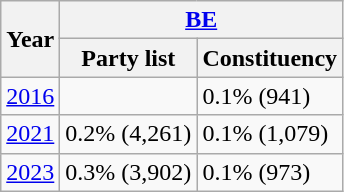<table class="wikitable">
<tr>
<th rowspan="2">Year</th>
<th colspan="2"><a href='#'>BE</a></th>
</tr>
<tr>
<th>Party list</th>
<th><strong>Constituency</strong></th>
</tr>
<tr>
<td><a href='#'>2016</a></td>
<td></td>
<td>0.1% (941)</td>
</tr>
<tr>
<td><a href='#'>2021</a></td>
<td>0.2% (4,261)</td>
<td>0.1% (1,079)</td>
</tr>
<tr>
<td><a href='#'>2023</a></td>
<td>0.3% (3,902)</td>
<td>0.1% (973)</td>
</tr>
</table>
